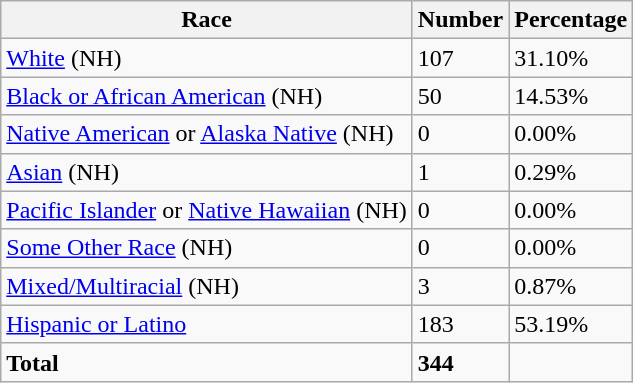<table class="wikitable">
<tr>
<th>Race</th>
<th>Number</th>
<th>Percentage</th>
</tr>
<tr>
<td><a href='#'>White</a> (NH)</td>
<td>107</td>
<td>31.10%</td>
</tr>
<tr>
<td><a href='#'>Black or African American</a> (NH)</td>
<td>50</td>
<td>14.53%</td>
</tr>
<tr>
<td><a href='#'>Native American</a> or <a href='#'>Alaska Native</a> (NH)</td>
<td>0</td>
<td>0.00%</td>
</tr>
<tr>
<td><a href='#'>Asian</a> (NH)</td>
<td>1</td>
<td>0.29%</td>
</tr>
<tr>
<td><a href='#'>Pacific Islander</a> or <a href='#'>Native Hawaiian</a> (NH)</td>
<td>0</td>
<td>0.00%</td>
</tr>
<tr>
<td><a href='#'>Some Other Race</a> (NH)</td>
<td>0</td>
<td>0.00%</td>
</tr>
<tr>
<td><a href='#'>Mixed/Multiracial</a> (NH)</td>
<td>3</td>
<td>0.87%</td>
</tr>
<tr>
<td><a href='#'>Hispanic or Latino</a></td>
<td>183</td>
<td>53.19%</td>
</tr>
<tr>
<td><strong>Total</strong></td>
<td><strong>344</strong></td>
</tr>
</table>
